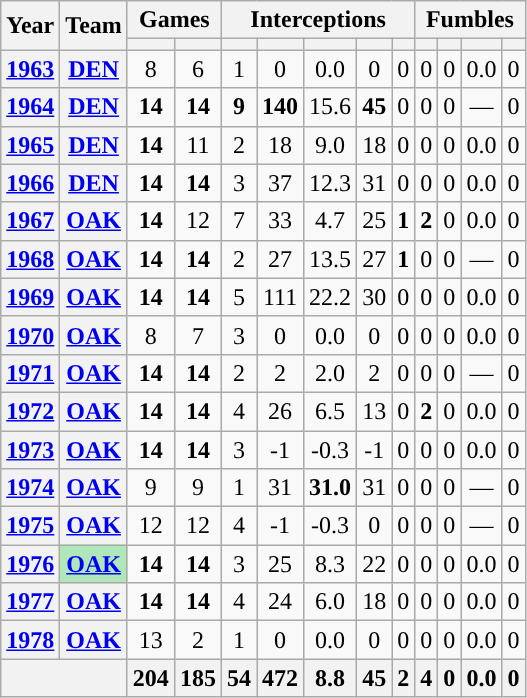<table class="wikitable" style="text-align:center;">
<tr>
<th rowspan="2">Year</th>
<th rowspan="2">Team</th>
<th colspan="2">Games</th>
<th colspan="5">Interceptions</th>
<th colspan="4">Fumbles</th>
</tr>
<tr>
<th></th>
<th></th>
<th></th>
<th></th>
<th></th>
<th></th>
<th></th>
<th></th>
<th></th>
<th></th>
<th></th>
</tr>
<tr>
<th><a href='#'>1963</a></th>
<th><a href='#'>DEN</a></th>
<td>8</td>
<td>6</td>
<td>1</td>
<td>0</td>
<td>0.0</td>
<td>0</td>
<td>0</td>
<td>0</td>
<td>0</td>
<td>0.0</td>
<td>0</td>
</tr>
<tr>
<th><a href='#'>1964</a></th>
<th><a href='#'>DEN</a></th>
<td><strong>14</strong></td>
<td><strong>14</strong></td>
<td><strong>9</strong></td>
<td><strong>140</strong></td>
<td>15.6</td>
<td><strong>45</strong></td>
<td>0</td>
<td>0</td>
<td>0</td>
<td>—</td>
<td>0</td>
</tr>
<tr>
<th><a href='#'>1965</a></th>
<th><a href='#'>DEN</a></th>
<td><strong>14</strong></td>
<td>11</td>
<td>2</td>
<td>18</td>
<td>9.0</td>
<td>18</td>
<td>0</td>
<td>0</td>
<td>0</td>
<td>0.0</td>
<td>0</td>
</tr>
<tr>
<th><a href='#'>1966</a></th>
<th><a href='#'>DEN</a></th>
<td><strong>14</strong></td>
<td><strong>14</strong></td>
<td>3</td>
<td>37</td>
<td>12.3</td>
<td>31</td>
<td>0</td>
<td>0</td>
<td>0</td>
<td>0.0</td>
<td>0</td>
</tr>
<tr>
<th><a href='#'>1967</a></th>
<th><a href='#'>OAK</a></th>
<td><strong>14</strong></td>
<td>12</td>
<td>7</td>
<td>33</td>
<td>4.7</td>
<td>25</td>
<td><strong>1</strong></td>
<td><strong>2</strong></td>
<td>0</td>
<td>0.0</td>
<td>0</td>
</tr>
<tr>
<th><a href='#'>1968</a></th>
<th><a href='#'>OAK</a></th>
<td><strong>14</strong></td>
<td><strong>14</strong></td>
<td>2</td>
<td>27</td>
<td>13.5</td>
<td>27</td>
<td><strong>1</strong></td>
<td>0</td>
<td>0</td>
<td>—</td>
<td>0</td>
</tr>
<tr>
<th><a href='#'>1969</a></th>
<th><a href='#'>OAK</a></th>
<td><strong>14</strong></td>
<td><strong>14</strong></td>
<td>5</td>
<td>111</td>
<td>22.2</td>
<td>30</td>
<td>0</td>
<td>0</td>
<td>0</td>
<td>0.0</td>
<td>0</td>
</tr>
<tr>
<th><a href='#'>1970</a></th>
<th><a href='#'>OAK</a></th>
<td>8</td>
<td>7</td>
<td>3</td>
<td>0</td>
<td>0.0</td>
<td>0</td>
<td>0</td>
<td>0</td>
<td>0</td>
<td>0.0</td>
<td>0</td>
</tr>
<tr>
<th><a href='#'>1971</a></th>
<th><a href='#'>OAK</a></th>
<td><strong>14</strong></td>
<td><strong>14</strong></td>
<td>2</td>
<td>2</td>
<td>2.0</td>
<td>2</td>
<td>0</td>
<td>0</td>
<td>0</td>
<td>—</td>
<td>0</td>
</tr>
<tr>
<th><a href='#'>1972</a></th>
<th><a href='#'>OAK</a></th>
<td><strong>14</strong></td>
<td><strong>14</strong></td>
<td>4</td>
<td>26</td>
<td>6.5</td>
<td>13</td>
<td>0</td>
<td><strong>2</strong></td>
<td>0</td>
<td>0.0</td>
<td>0</td>
</tr>
<tr>
<th><a href='#'>1973</a></th>
<th><a href='#'>OAK</a></th>
<td><strong>14</strong></td>
<td><strong>14</strong></td>
<td>3</td>
<td>-1</td>
<td>-0.3</td>
<td>-1</td>
<td>0</td>
<td>0</td>
<td>0</td>
<td>0.0</td>
<td>0</td>
</tr>
<tr>
<th><a href='#'>1974</a></th>
<th><a href='#'>OAK</a></th>
<td>9</td>
<td>9</td>
<td>1</td>
<td>31</td>
<td><strong>31.0</strong></td>
<td>31</td>
<td>0</td>
<td>0</td>
<td>0</td>
<td>—</td>
<td>0</td>
</tr>
<tr>
<th><a href='#'>1975</a></th>
<th><a href='#'>OAK</a></th>
<td>12</td>
<td>12</td>
<td>4</td>
<td>-1</td>
<td>-0.3</td>
<td>0</td>
<td>0</td>
<td>0</td>
<td>0</td>
<td>—</td>
<td>0</td>
</tr>
<tr>
<th><a href='#'>1976</a></th>
<th style="background:#afe6ba;"><a href='#'>OAK</a></th>
<td><strong>14</strong></td>
<td><strong>14</strong></td>
<td>3</td>
<td>25</td>
<td>8.3</td>
<td>22</td>
<td>0</td>
<td>0</td>
<td>0</td>
<td>0.0</td>
<td>0</td>
</tr>
<tr>
<th><a href='#'>1977</a></th>
<th><a href='#'>OAK</a></th>
<td><strong>14</strong></td>
<td><strong>14</strong></td>
<td>4</td>
<td>24</td>
<td>6.0</td>
<td>18</td>
<td>0</td>
<td>0</td>
<td>0</td>
<td>0.0</td>
<td>0</td>
</tr>
<tr>
<th><a href='#'>1978</a></th>
<th><a href='#'>OAK</a></th>
<td>13</td>
<td>2</td>
<td>1</td>
<td>0</td>
<td>0.0</td>
<td>0</td>
<td>0</td>
<td>0</td>
<td>0</td>
<td>0.0</td>
<td>0</td>
</tr>
<tr>
<th colspan="2"></th>
<th>204</th>
<th>185</th>
<th>54</th>
<th>472</th>
<th>8.8</th>
<th>45</th>
<th>2</th>
<th>4</th>
<th>0</th>
<th>0.0</th>
<th>0</th>
</tr>
</table>
